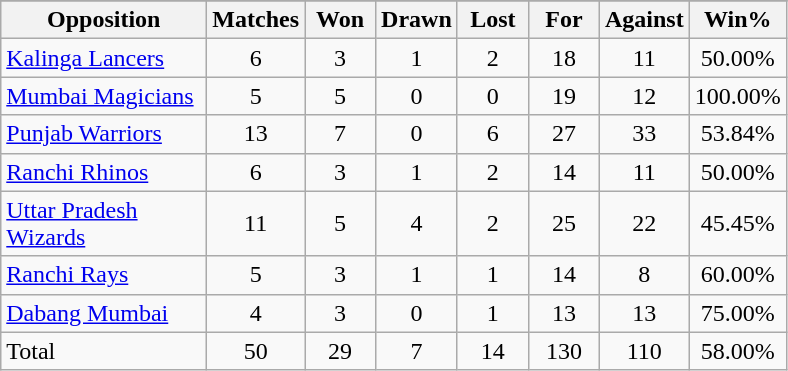<table class="wikitable sortable" style="text-align:center">
<tr>
</tr>
<tr>
<th width=130>Opposition</th>
<th width=40>Matches</th>
<th width=40>Won</th>
<th width=40>Drawn</th>
<th width=40>Lost</th>
<th width=40>For</th>
<th width=40>Against</th>
<th width=40>Win%</th>
</tr>
<tr>
<td align=left><a href='#'>Kalinga Lancers</a></td>
<td>6</td>
<td>3</td>
<td>1</td>
<td>2</td>
<td>18</td>
<td>11</td>
<td>50.00%</td>
</tr>
<tr>
<td align=left><a href='#'>Mumbai Magicians</a></td>
<td>5</td>
<td>5</td>
<td>0</td>
<td>0</td>
<td>19</td>
<td>12</td>
<td>100.00%</td>
</tr>
<tr>
<td align=left><a href='#'>Punjab Warriors</a></td>
<td>13</td>
<td>7</td>
<td>0</td>
<td>6</td>
<td>27</td>
<td>33</td>
<td>53.84%</td>
</tr>
<tr>
<td align=left><a href='#'>Ranchi Rhinos</a></td>
<td>6</td>
<td>3</td>
<td>1</td>
<td>2</td>
<td>14</td>
<td>11</td>
<td>50.00%</td>
</tr>
<tr>
<td align=left><a href='#'>Uttar Pradesh Wizards</a></td>
<td>11</td>
<td>5</td>
<td>4</td>
<td>2</td>
<td>25</td>
<td>22</td>
<td>45.45%</td>
</tr>
<tr>
<td align=left><a href='#'>Ranchi Rays</a></td>
<td>5</td>
<td>3</td>
<td>1</td>
<td>1</td>
<td>14</td>
<td>8</td>
<td>60.00%</td>
</tr>
<tr>
<td align=left><a href='#'>Dabang Mumbai</a></td>
<td>4</td>
<td>3</td>
<td>0</td>
<td>1</td>
<td>13</td>
<td>13</td>
<td>75.00%</td>
</tr>
<tr>
<td align=left>Total</td>
<td>50</td>
<td>29</td>
<td>7</td>
<td>14</td>
<td>130</td>
<td>110</td>
<td>58.00%</td>
</tr>
</table>
